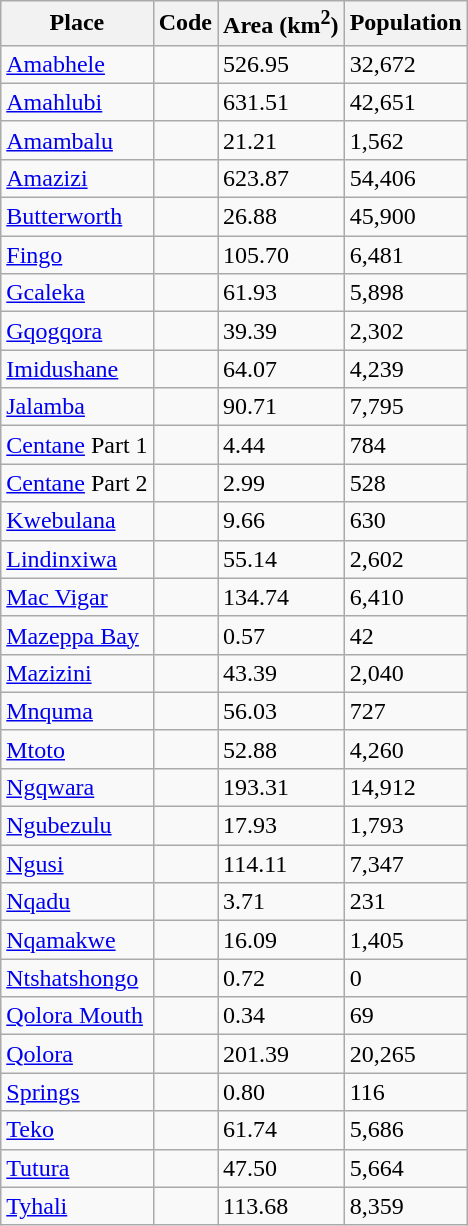<table class="wikitable sortable">
<tr>
<th>Place</th>
<th>Code</th>
<th>Area (km<sup>2</sup>)</th>
<th>Population</th>
</tr>
<tr>
<td><a href='#'>Amabhele</a></td>
<td></td>
<td>526.95</td>
<td>32,672</td>
</tr>
<tr>
<td><a href='#'>Amahlubi</a></td>
<td></td>
<td>631.51</td>
<td>42,651</td>
</tr>
<tr>
<td><a href='#'>Amambalu</a></td>
<td></td>
<td>21.21</td>
<td>1,562</td>
</tr>
<tr>
<td><a href='#'>Amazizi</a></td>
<td></td>
<td>623.87</td>
<td>54,406</td>
</tr>
<tr>
<td><a href='#'>Butterworth</a></td>
<td></td>
<td>26.88</td>
<td>45,900</td>
</tr>
<tr>
<td><a href='#'>Fingo</a></td>
<td></td>
<td>105.70</td>
<td>6,481</td>
</tr>
<tr>
<td><a href='#'>Gcaleka</a></td>
<td></td>
<td>61.93</td>
<td>5,898</td>
</tr>
<tr>
<td><a href='#'>Gqogqora</a></td>
<td></td>
<td>39.39</td>
<td>2,302</td>
</tr>
<tr>
<td><a href='#'>Imidushane</a></td>
<td></td>
<td>64.07</td>
<td>4,239</td>
</tr>
<tr>
<td><a href='#'>Jalamba</a></td>
<td></td>
<td>90.71</td>
<td>7,795</td>
</tr>
<tr>
<td><a href='#'>Centane</a> Part 1</td>
<td></td>
<td>4.44</td>
<td>784</td>
</tr>
<tr>
<td><a href='#'>Centane</a> Part 2</td>
<td></td>
<td>2.99</td>
<td>528</td>
</tr>
<tr>
<td><a href='#'>Kwebulana</a></td>
<td></td>
<td>9.66</td>
<td>630</td>
</tr>
<tr>
<td><a href='#'>Lindinxiwa</a></td>
<td></td>
<td>55.14</td>
<td>2,602</td>
</tr>
<tr>
<td><a href='#'>Mac Vigar</a></td>
<td></td>
<td>134.74</td>
<td>6,410</td>
</tr>
<tr>
<td><a href='#'>Mazeppa Bay</a></td>
<td></td>
<td>0.57</td>
<td>42</td>
</tr>
<tr>
<td><a href='#'>Mazizini</a></td>
<td></td>
<td>43.39</td>
<td>2,040</td>
</tr>
<tr>
<td><a href='#'>Mnquma</a></td>
<td></td>
<td>56.03</td>
<td>727</td>
</tr>
<tr>
<td><a href='#'>Mtoto</a></td>
<td></td>
<td>52.88</td>
<td>4,260</td>
</tr>
<tr>
<td><a href='#'>Ngqwara</a></td>
<td></td>
<td>193.31</td>
<td>14,912</td>
</tr>
<tr>
<td><a href='#'>Ngubezulu</a></td>
<td></td>
<td>17.93</td>
<td>1,793</td>
</tr>
<tr>
<td><a href='#'>Ngusi</a></td>
<td></td>
<td>114.11</td>
<td>7,347</td>
</tr>
<tr>
<td><a href='#'>Nqadu</a></td>
<td></td>
<td>3.71</td>
<td>231</td>
</tr>
<tr>
<td><a href='#'>Nqamakwe</a></td>
<td></td>
<td>16.09</td>
<td>1,405</td>
</tr>
<tr>
<td><a href='#'>Ntshatshongo</a></td>
<td></td>
<td>0.72</td>
<td>0</td>
</tr>
<tr>
<td><a href='#'>Qolora Mouth</a></td>
<td></td>
<td>0.34</td>
<td>69</td>
</tr>
<tr>
<td><a href='#'>Qolora</a></td>
<td></td>
<td>201.39</td>
<td>20,265</td>
</tr>
<tr>
<td><a href='#'>Springs</a></td>
<td></td>
<td>0.80</td>
<td>116</td>
</tr>
<tr>
<td><a href='#'>Teko</a></td>
<td></td>
<td>61.74</td>
<td>5,686</td>
</tr>
<tr>
<td><a href='#'>Tutura</a></td>
<td></td>
<td>47.50</td>
<td>5,664</td>
</tr>
<tr>
<td><a href='#'>Tyhali</a></td>
<td></td>
<td>113.68</td>
<td>8,359</td>
</tr>
</table>
